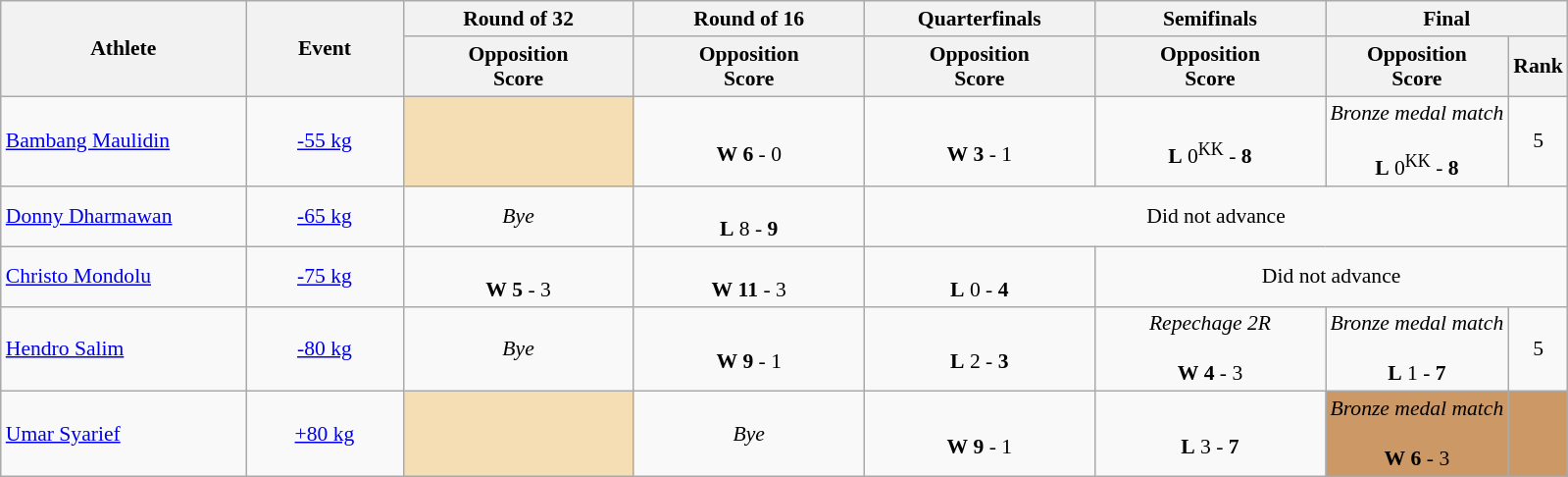<table class=wikitable style="font-size:90%; text-align:center">
<tr>
<th width="160" rowspan="2">Athlete</th>
<th width="100" rowspan="2">Event</th>
<th width="150">Round of 32</th>
<th width="150">Round of 16</th>
<th width="150">Quarterfinals</th>
<th width="150">Semifinals</th>
<th width="150" colspan="2">Final</th>
</tr>
<tr>
<th>Opposition<br>Score</th>
<th>Opposition<br>Score</th>
<th>Opposition<br>Score</th>
<th>Opposition<br>Score</th>
<th>Opposition<br>Score</th>
<th>Rank</th>
</tr>
<tr>
<td align=left><a href='#'>Bambang Maulidin</a></td>
<td align=centre><a href='#'>-55 kg</a></td>
<td bgcolor="wheat"></td>
<td> <br><strong>W</strong> <strong>6</strong> - 0</td>
<td> <br><strong>W</strong> <strong>3</strong> - 1</td>
<td> <br><strong>L</strong> 0<sup>KK</sup> - <strong>8</strong></td>
<td><em>Bronze medal match</em> <br>  <br><strong>L</strong> 0<sup>KK</sup> - <strong>8</strong></td>
<td>5</td>
</tr>
<tr>
<td align=left><a href='#'>Donny Dharmawan</a></td>
<td align=centre><a href='#'>-65 kg</a></td>
<td><em>Bye</em></td>
<td> <br><strong>L</strong> 8 - <strong>9</strong></td>
<td colspan="4" align="center">Did not advance</td>
</tr>
<tr>
<td align=left><a href='#'>Christo Mondolu</a></td>
<td align=centre><a href='#'>-75 kg</a></td>
<td> <br><strong>W</strong> <strong>5</strong> - 3</td>
<td> <br><strong>W</strong> <strong>11</strong> - 3</td>
<td> <br><strong>L</strong> 0 - <strong>4</strong></td>
<td colspan="3" align="center">Did not advance</td>
</tr>
<tr>
<td align=left><a href='#'>Hendro Salim</a></td>
<td align=centre><a href='#'>-80 kg</a></td>
<td><em>Bye</em></td>
<td> <br><strong>W</strong> <strong>9</strong> - 1</td>
<td> <br><strong>L</strong> 2 - <strong>3</strong></td>
<td><em>Repechage 2R</em> <br>  <br><strong>W</strong> <strong>4</strong> - 3</td>
<td><em>Bronze medal match</em> <br>  <br><strong>L</strong> 1 - <strong>7</strong></td>
<td>5</td>
</tr>
<tr>
<td align=left><a href='#'>Umar Syarief</a></td>
<td align=centre><a href='#'>+80 kg</a></td>
<td bgcolor="wheat"></td>
<td><em>Bye</em></td>
<td> <br><strong>W</strong> <strong>9</strong> - 1</td>
<td> <br><strong>L</strong> 3 - <strong>7</strong></td>
<td align="center" bgcolor=cc9966><em>Bronze medal match</em> <br>  <br><strong>W</strong> <strong>6</strong> - 3</td>
<td bgcolor=cc9966></td>
</tr>
</table>
